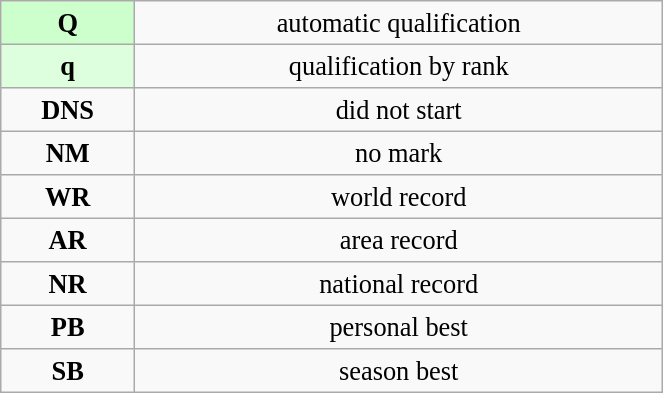<table class="wikitable" style=" text-align:center; font-size:110%;" width="35%">
<tr>
<td bgcolor="ccffcc"><strong>Q</strong></td>
<td>automatic qualification</td>
</tr>
<tr>
<td bgcolor="ddffdd"><strong>q</strong></td>
<td>qualification by rank</td>
</tr>
<tr>
<td><strong>DNS</strong></td>
<td>did not start</td>
</tr>
<tr>
<td><strong>NM</strong></td>
<td>no mark</td>
</tr>
<tr>
<td><strong>WR</strong></td>
<td>world record</td>
</tr>
<tr>
<td><strong>AR</strong></td>
<td>area record</td>
</tr>
<tr>
<td><strong>NR</strong></td>
<td>national record</td>
</tr>
<tr>
<td><strong>PB</strong></td>
<td>personal best</td>
</tr>
<tr>
<td><strong>SB</strong></td>
<td>season best</td>
</tr>
</table>
